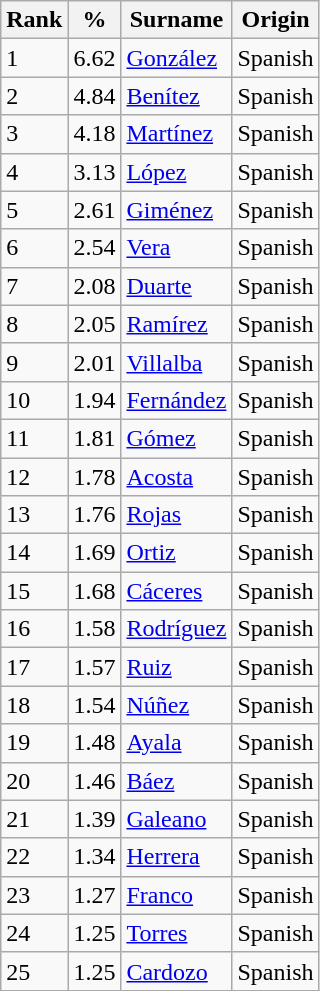<table class="wikitable">
<tr>
<th>Rank</th>
<th>%</th>
<th>Surname</th>
<th>Origin</th>
</tr>
<tr>
<td>1</td>
<td>6.62</td>
<td><a href='#'>González</a></td>
<td>Spanish</td>
</tr>
<tr>
<td>2</td>
<td>4.84</td>
<td><a href='#'>Benítez</a></td>
<td>Spanish</td>
</tr>
<tr>
<td>3</td>
<td>4.18</td>
<td><a href='#'>Martínez</a></td>
<td>Spanish</td>
</tr>
<tr>
<td>4</td>
<td>3.13</td>
<td><a href='#'>López</a></td>
<td>Spanish</td>
</tr>
<tr>
<td>5</td>
<td>2.61</td>
<td><a href='#'>Giménez</a></td>
<td>Spanish</td>
</tr>
<tr>
<td>6</td>
<td>2.54</td>
<td><a href='#'>Vera</a></td>
<td>Spanish</td>
</tr>
<tr>
<td>7</td>
<td>2.08</td>
<td><a href='#'>Duarte</a></td>
<td>Spanish</td>
</tr>
<tr>
<td>8</td>
<td>2.05</td>
<td><a href='#'>Ramírez</a></td>
<td>Spanish</td>
</tr>
<tr>
<td>9</td>
<td>2.01</td>
<td><a href='#'>Villalba</a></td>
<td>Spanish</td>
</tr>
<tr>
<td>10</td>
<td>1.94</td>
<td><a href='#'>Fernández</a></td>
<td>Spanish</td>
</tr>
<tr>
<td>11</td>
<td>1.81</td>
<td><a href='#'>Gómez</a></td>
<td>Spanish</td>
</tr>
<tr>
<td>12</td>
<td>1.78</td>
<td><a href='#'>Acosta</a></td>
<td>Spanish</td>
</tr>
<tr>
<td>13</td>
<td>1.76</td>
<td><a href='#'>Rojas</a></td>
<td>Spanish</td>
</tr>
<tr>
<td>14</td>
<td>1.69</td>
<td><a href='#'>Ortiz</a></td>
<td>Spanish</td>
</tr>
<tr>
<td>15</td>
<td>1.68</td>
<td><a href='#'>Cáceres</a></td>
<td>Spanish</td>
</tr>
<tr>
<td>16</td>
<td>1.58</td>
<td><a href='#'>Rodríguez</a></td>
<td>Spanish</td>
</tr>
<tr>
<td>17</td>
<td>1.57</td>
<td><a href='#'>Ruiz</a></td>
<td>Spanish</td>
</tr>
<tr>
<td>18</td>
<td>1.54</td>
<td><a href='#'>Núñez</a></td>
<td>Spanish</td>
</tr>
<tr>
<td>19</td>
<td>1.48</td>
<td><a href='#'>Ayala</a></td>
<td>Spanish</td>
</tr>
<tr>
<td>20</td>
<td>1.46</td>
<td><a href='#'>Báez</a></td>
<td>Spanish</td>
</tr>
<tr>
<td>21</td>
<td>1.39</td>
<td><a href='#'>Galeano</a></td>
<td>Spanish</td>
</tr>
<tr>
<td>22</td>
<td>1.34</td>
<td><a href='#'>Herrera</a></td>
<td>Spanish</td>
</tr>
<tr>
<td>23</td>
<td>1.27</td>
<td><a href='#'>Franco</a></td>
<td>Spanish</td>
</tr>
<tr>
<td>24</td>
<td>1.25</td>
<td><a href='#'>Torres</a></td>
<td>Spanish</td>
</tr>
<tr>
<td>25</td>
<td>1.25</td>
<td><a href='#'>Cardozo</a></td>
<td>Spanish</td>
</tr>
</table>
